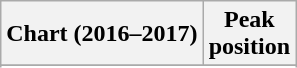<table class="wikitable sortable">
<tr>
<th>Chart (2016–2017)</th>
<th>Peak<br>position</th>
</tr>
<tr>
</tr>
<tr>
</tr>
<tr>
</tr>
<tr>
</tr>
<tr>
</tr>
<tr>
</tr>
</table>
